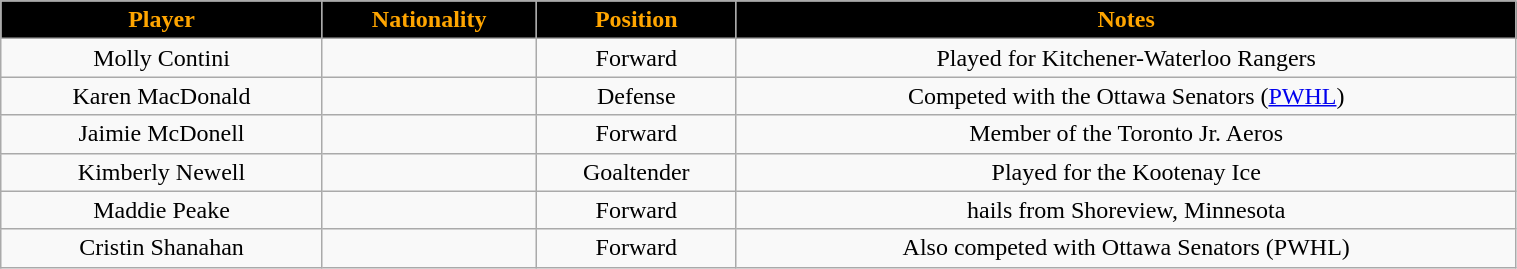<table class="wikitable" width="80%">
<tr align="center"  style=" background:black;color:orange;">
<td><strong>Player</strong></td>
<td><strong>Nationality</strong></td>
<td><strong>Position</strong></td>
<td><strong>Notes</strong></td>
</tr>
<tr align="center" bgcolor="">
<td>Molly Contini</td>
<td></td>
<td>Forward</td>
<td>Played for Kitchener-Waterloo Rangers</td>
</tr>
<tr align="center" bgcolor="">
<td>Karen MacDonald</td>
<td></td>
<td>Defense</td>
<td>Competed with the Ottawa Senators (<a href='#'>PWHL</a>)</td>
</tr>
<tr align="center" bgcolor="">
<td>Jaimie McDonell</td>
<td></td>
<td>Forward</td>
<td>Member of the Toronto Jr. Aeros</td>
</tr>
<tr align="center" bgcolor="">
<td>Kimberly Newell</td>
<td></td>
<td>Goaltender</td>
<td>Played for the Kootenay Ice</td>
</tr>
<tr align="center" bgcolor="">
<td>Maddie Peake</td>
<td></td>
<td>Forward</td>
<td>hails from Shoreview, Minnesota</td>
</tr>
<tr align="center" bgcolor="">
<td>Cristin Shanahan</td>
<td></td>
<td>Forward</td>
<td>Also competed with Ottawa Senators (PWHL)</td>
</tr>
</table>
